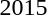<table>
<tr style="vertical-align:top">
<td>2015<br></td>
<td> </td>
<td> </td>
<td> </td>
</tr>
</table>
